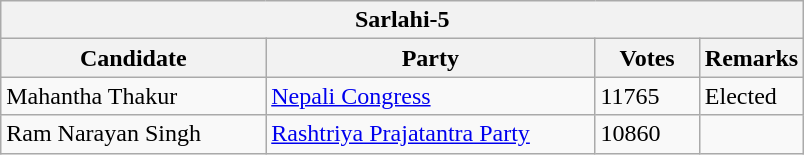<table class="wikitable">
<tr>
<th colspan="4">Sarlahi-5</th>
</tr>
<tr>
<th width="33%">Candidate</th>
<th width="41%">Party</th>
<th width="13%">Votes</th>
<th width="13%">Remarks</th>
</tr>
<tr>
<td width="33%">Mahantha Thakur</td>
<td width="41%"><a href='#'>Nepali Congress</a></td>
<td>11765</td>
<td>Elected</td>
</tr>
<tr>
<td width="33%">Ram Narayan Singh</td>
<td width="41%"><a href='#'>Rashtriya Prajatantra Party</a></td>
<td>10860</td>
<td></td>
</tr>
</table>
